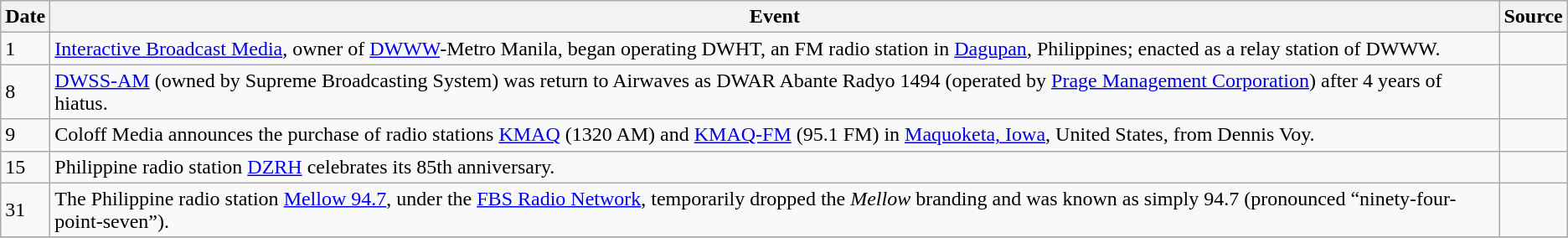<table class=wikitable>
<tr>
<th>Date</th>
<th>Event</th>
<th>Source</th>
</tr>
<tr>
<td>1</td>
<td><a href='#'>Interactive Broadcast Media</a>, owner of <a href='#'>DWWW</a>-Metro Manila, began operating DWHT, an FM radio station in <a href='#'>Dagupan</a>, Philippines; enacted as a relay station of DWWW.</td>
<td></td>
</tr>
<tr>
<td>8</td>
<td><a href='#'>DWSS-AM</a> (owned by Supreme Broadcasting System) was return to Airwaves as DWAR Abante Radyo 1494 (operated by <a href='#'>Prage Management Corporation</a>) after 4 years of hiatus.</td>
<td></td>
</tr>
<tr>
<td>9</td>
<td>Coloff Media announces the purchase of radio stations <a href='#'>KMAQ</a> (1320 AM) and <a href='#'>KMAQ-FM</a> (95.1 FM) in <a href='#'>Maquoketa, Iowa</a>, United States, from Dennis Voy.</td>
<td></td>
</tr>
<tr>
<td>15</td>
<td>Philippine radio station <a href='#'>DZRH</a> celebrates its 85th anniversary.</td>
<td></td>
</tr>
<tr>
<td>31</td>
<td>The Philippine radio station <a href='#'>Mellow 94.7</a>, under the <a href='#'>FBS Radio Network</a>, temporarily dropped the <em>Mellow</em> branding and was known as simply 94.7 (pronounced “ninety-four-point-seven”).</td>
<td></td>
</tr>
<tr>
</tr>
</table>
